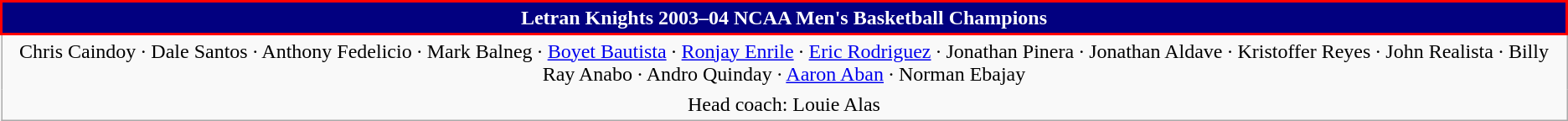<table class="wikitable" style="text-align: center">
<tr>
<th style = "background:#020080; border:2px solid red; color:white">Letran Knights 2003–04 NCAA Men's Basketball Champions</th>
</tr>
<tr>
<td style="border-style: none none none none;">Chris Caindoy · Dale Santos · Anthony Fedelicio · Mark Balneg · <a href='#'>Boyet Bautista</a> · <a href='#'>Ronjay Enrile</a> · <a href='#'>Eric Rodriguez</a> · Jonathan Pinera · Jonathan Aldave · Kristoffer Reyes · John Realista · Billy Ray Anabo · Andro Quinday · <a href='#'>Aaron Aban</a> · Norman Ebajay</td>
</tr>
<tr>
<td style="border-style: none none none none;">Head coach: Louie Alas</td>
</tr>
</table>
